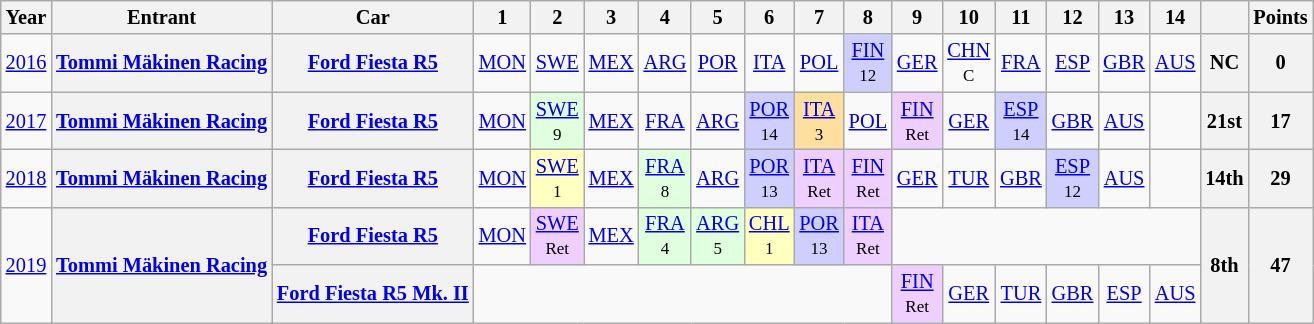<table class="wikitable" border="1" style="text-align:center; font-size:85%;">
<tr>
<th>Year</th>
<th>Entrant</th>
<th>Car</th>
<th>1</th>
<th>2</th>
<th>3</th>
<th>4</th>
<th>5</th>
<th>6</th>
<th>7</th>
<th>8</th>
<th>9</th>
<th>10</th>
<th>11</th>
<th>12</th>
<th>13</th>
<th>14</th>
<th></th>
<th>Points</th>
</tr>
<tr>
<td><a href='#'>2016</a></td>
<th nowrap><a href='#'>Tommi Mäkinen Racing</a></th>
<th nowrap><a href='#'>Ford Fiesta R5</a></th>
<td><a href='#'>MON</a></td>
<td><a href='#'>SWE</a></td>
<td><a href='#'>MEX</a></td>
<td><a href='#'>ARG</a></td>
<td><a href='#'>POR</a></td>
<td><a href='#'>ITA</a></td>
<td><a href='#'>POL</a></td>
<td style="background:#CFCFFF;"><a href='#'>FIN</a><br><small>12</small></td>
<td><a href='#'>GER</a></td>
<td><a href='#'>CHN</a><br><small>C</small></td>
<td><a href='#'>FRA</a></td>
<td><a href='#'>ESP</a></td>
<td><a href='#'>GBR</a></td>
<td><a href='#'>AUS</a></td>
<th>NC</th>
<th>0</th>
</tr>
<tr>
<td><a href='#'>2017</a></td>
<th nowrap><a href='#'>Tommi Mäkinen Racing</a></th>
<th nowrap><a href='#'>Ford Fiesta R5</a></th>
<td><a href='#'>MON</a></td>
<td style="background:#DFFFDF;"><a href='#'>SWE</a><br><small>9</small></td>
<td><a href='#'>MEX</a></td>
<td><a href='#'>FRA</a></td>
<td><a href='#'>ARG</a></td>
<td style="background:#CFCFFF;"><a href='#'>POR</a><br><small>14</small></td>
<td style="background:#FFDF9F;"><a href='#'>ITA</a><br><small>3</small></td>
<td><a href='#'>POL</a></td>
<td style="background:#EFCFFF;"><a href='#'>FIN</a><br><small>Ret</small></td>
<td><a href='#'>GER</a></td>
<td style="background:#CFCFFF;"><a href='#'>ESP</a><br><small>14</small></td>
<td><a href='#'>GBR</a></td>
<td><a href='#'>AUS</a></td>
<td></td>
<th>21st</th>
<th>17</th>
</tr>
<tr>
<td><a href='#'>2018</a></td>
<th nowrap><a href='#'>Tommi Mäkinen Racing</a></th>
<th nowrap><a href='#'>Ford Fiesta R5</a></th>
<td><a href='#'>MON</a></td>
<td style="background:#FFFFBF;"><a href='#'>SWE</a><br><small>1</small></td>
<td><a href='#'>MEX</a></td>
<td style="background:#DFFFDF;"><a href='#'>FRA</a><br><small>8</small></td>
<td><a href='#'>ARG</a></td>
<td style="background:#CFCFFF;"><a href='#'>POR</a><br><small>13</small></td>
<td style="background:#EFCFFF;"><a href='#'>ITA</a><br><small>Ret</small></td>
<td style="background:#EFCFFF;"><a href='#'>FIN</a><br><small>Ret</small></td>
<td><a href='#'>GER</a></td>
<td><a href='#'>TUR</a></td>
<td><a href='#'>GBR</a></td>
<td style="background:#CFCFFF;"><a href='#'>ESP</a><br><small>12</small></td>
<td><a href='#'>AUS</a></td>
<td></td>
<th>14th</th>
<th>29</th>
</tr>
<tr>
<td rowspan="2"><a href='#'>2019</a></td>
<th rowspan="2" nowrap><a href='#'>Tommi Mäkinen Racing</a></th>
<th nowrap><a href='#'>Ford Fiesta R5</a></th>
<td><a href='#'>MON</a></td>
<td style="background:#EFCFFF;"><a href='#'>SWE</a><br><small>Ret</small></td>
<td><a href='#'>MEX</a></td>
<td style="background:#DFFFDF;"><a href='#'>FRA</a><br><small>4</small></td>
<td style="background:#DFFFDF;"><a href='#'>ARG</a><br><small>5</small></td>
<td style="background:#FFFFBF;"><a href='#'>CHL</a><br><small>1</small></td>
<td style="background:#CFCFFF;"><a href='#'>POR</a><br><small>13</small></td>
<td style="background:#EFCFFF;"><a href='#'>ITA</a><br><small>Ret</small></td>
<td colspan=6></td>
<th rowspan="2">8th</th>
<th rowspan="2">47</th>
</tr>
<tr>
<th nowrap><a href='#'>Ford Fiesta R5 Mk. II</a></th>
<td colspan=8></td>
<td style="background:#EFCFFF;"><a href='#'>FIN</a><br><small>Ret</small></td>
<td><a href='#'>GER</a></td>
<td><a href='#'>TUR</a></td>
<td><a href='#'>GBR</a></td>
<td><a href='#'>ESP</a></td>
<td><a href='#'>AUS</a><br></td>
</tr>
</table>
